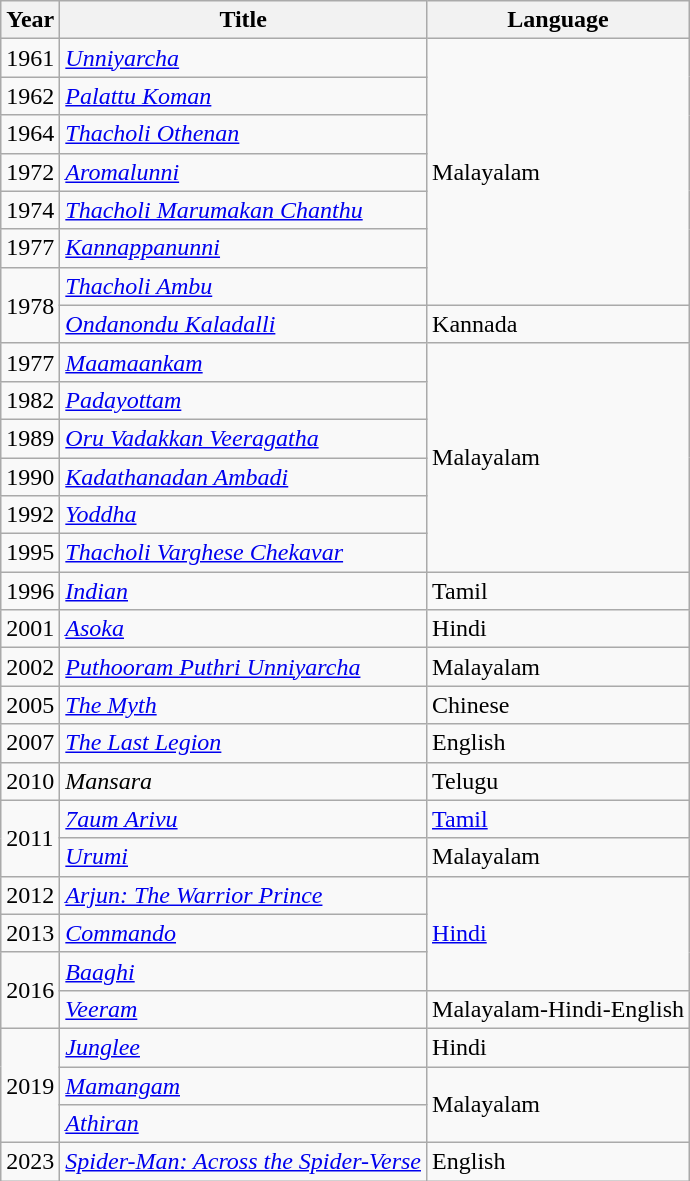<table class="wikitable sortable">
<tr>
<th>Year</th>
<th>Title</th>
<th>Language</th>
</tr>
<tr>
<td>1961</td>
<td><em><a href='#'> Unniyarcha</a></em></td>
<td rowspan="7">Malayalam</td>
</tr>
<tr>
<td>1962</td>
<td><em><a href='#'>Palattu Koman</a></em></td>
</tr>
<tr>
<td>1964</td>
<td><em><a href='#'>Thacholi Othenan</a></em></td>
</tr>
<tr>
<td>1972</td>
<td><em><a href='#'>Aromalunni</a></em></td>
</tr>
<tr>
<td>1974</td>
<td><em><a href='#'>Thacholi Marumakan Chanthu</a></em></td>
</tr>
<tr>
<td>1977</td>
<td><em><a href='#'>Kannappanunni</a></em></td>
</tr>
<tr>
<td rowspan="2">1978</td>
<td><em><a href='#'>Thacholi Ambu</a></em></td>
</tr>
<tr>
<td><em><a href='#'>Ondanondu Kaladalli</a></em></td>
<td>Kannada</td>
</tr>
<tr>
<td>1977</td>
<td><em><a href='#'>Maamaankam</a></em></td>
<td rowspan="6">Malayalam</td>
</tr>
<tr>
<td>1982</td>
<td><em><a href='#'>Padayottam</a></em></td>
</tr>
<tr>
<td>1989</td>
<td><em><a href='#'>Oru Vadakkan Veeragatha</a></em></td>
</tr>
<tr>
<td>1990</td>
<td><em><a href='#'>Kadathanadan Ambadi</a></em></td>
</tr>
<tr>
<td>1992</td>
<td><em><a href='#'>Yoddha</a></em></td>
</tr>
<tr>
<td>1995</td>
<td><em><a href='#'>Thacholi Varghese Chekavar</a></em></td>
</tr>
<tr>
<td>1996</td>
<td><em><a href='#'>Indian</a></em></td>
<td>Tamil</td>
</tr>
<tr>
<td>2001</td>
<td><em><a href='#'>Asoka</a></em></td>
<td>Hindi</td>
</tr>
<tr>
<td>2002</td>
<td><em><a href='#'>Puthooram Puthri Unniyarcha</a></em></td>
<td>Malayalam</td>
</tr>
<tr>
<td>2005</td>
<td><em><a href='#'>The Myth</a></em></td>
<td>Chinese</td>
</tr>
<tr>
<td>2007</td>
<td><em><a href='#'>The Last Legion</a></em></td>
<td>English</td>
</tr>
<tr>
<td>2010</td>
<td><em>Mansara</em></td>
<td>Telugu</td>
</tr>
<tr>
<td rowspan="2">2011</td>
<td><em><a href='#'>7aum Arivu</a></em></td>
<td><a href='#'>Tamil</a></td>
</tr>
<tr>
<td><em><a href='#'>Urumi</a></em></td>
<td>Malayalam</td>
</tr>
<tr>
<td>2012</td>
<td><em><a href='#'>Arjun: The Warrior Prince</a></em></td>
<td rowspan="3"><a href='#'>Hindi</a></td>
</tr>
<tr>
<td>2013</td>
<td><em><a href='#'>Commando</a></em></td>
</tr>
<tr>
<td rowspan="2">2016</td>
<td><em><a href='#'>Baaghi</a></em></td>
</tr>
<tr>
<td><em><a href='#'>Veeram</a></em></td>
<td>Malayalam-Hindi-English</td>
</tr>
<tr>
<td rowspan="3">2019</td>
<td><em><a href='#'>Junglee</a></em></td>
<td>Hindi</td>
</tr>
<tr>
<td><em><a href='#'>Mamangam</a></em></td>
<td rowspan="2">Malayalam</td>
</tr>
<tr>
<td><em><a href='#'>Athiran</a></em></td>
</tr>
<tr>
<td>2023</td>
<td><em><a href='#'>Spider-Man: Across the Spider-Verse</a></em></td>
<td>English</td>
</tr>
</table>
